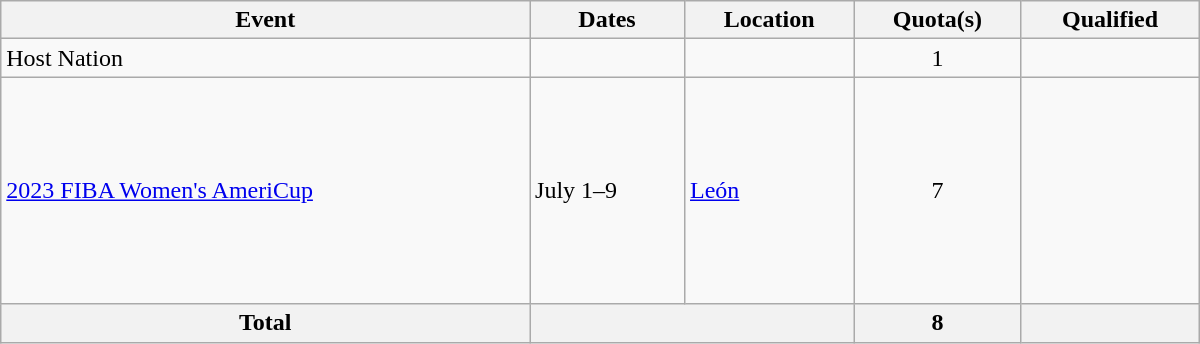<table class="wikitable" width=800>
<tr>
<th>Event</th>
<th>Dates</th>
<th>Location</th>
<th>Quota(s)</th>
<th>Qualified</th>
</tr>
<tr>
<td>Host Nation</td>
<td></td>
<td></td>
<td align=center>1</td>
<td></td>
</tr>
<tr>
<td><a href='#'>2023 FIBA Women's AmeriCup</a></td>
<td>July 1–9</td>
<td> <a href='#'>León</a></td>
<td align=center>7</td>
<td><br><s></s><br><s></s><br><br><br><br><br><br></td>
</tr>
<tr>
<th>Total</th>
<th colspan="2"></th>
<th>8</th>
<th></th>
</tr>
</table>
